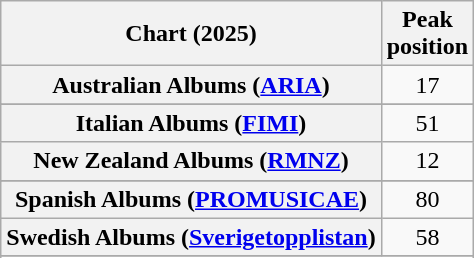<table class="wikitable sortable plainrowheaders" style="text-align:center">
<tr>
<th scope="col">Chart (2025)</th>
<th scope="col">Peak<br>position</th>
</tr>
<tr>
<th scope="row">Australian Albums (<a href='#'>ARIA</a>)</th>
<td>17</td>
</tr>
<tr>
</tr>
<tr>
</tr>
<tr>
</tr>
<tr>
</tr>
<tr>
</tr>
<tr>
</tr>
<tr>
</tr>
<tr>
<th scope="row">Italian Albums (<a href='#'>FIMI</a>)</th>
<td>51</td>
</tr>
<tr>
<th scope="row">New Zealand Albums (<a href='#'>RMNZ</a>)</th>
<td>12</td>
</tr>
<tr>
</tr>
<tr>
<th scope="row">Spanish Albums (<a href='#'>PROMUSICAE</a>)</th>
<td>80</td>
</tr>
<tr>
<th scope="row">Swedish Albums (<a href='#'>Sverigetopplistan</a>)</th>
<td>58</td>
</tr>
<tr>
</tr>
<tr>
</tr>
<tr>
</tr>
<tr>
</tr>
</table>
